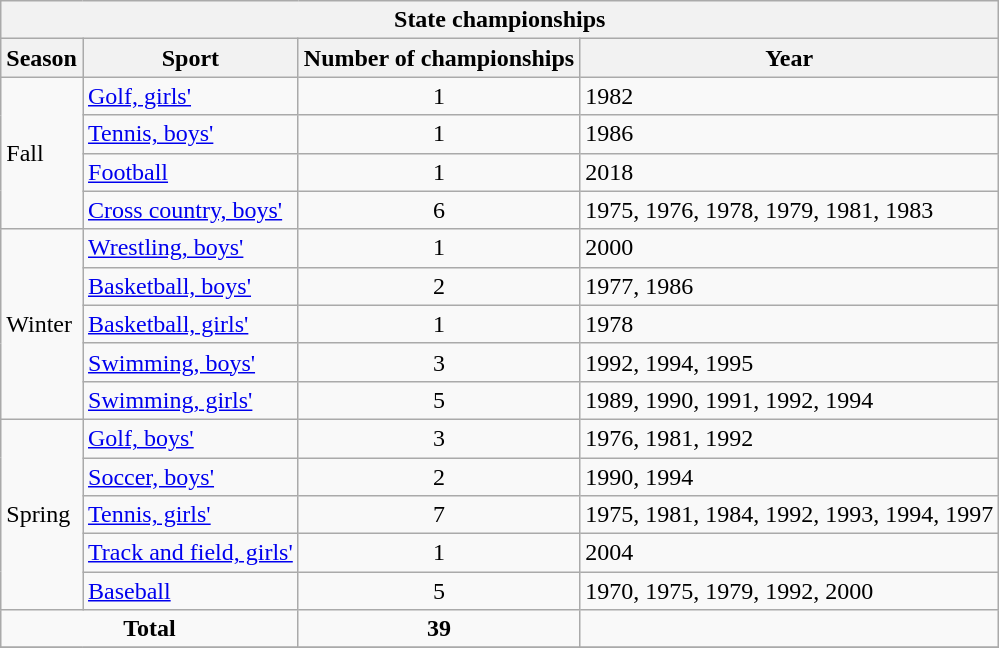<table class="wikitable">
<tr>
<th colspan="4">State championships</th>
</tr>
<tr>
<th>Season</th>
<th>Sport</th>
<th>Number of championships</th>
<th>Year</th>
</tr>
<tr>
<td rowspan="4">Fall</td>
<td><a href='#'>Golf, girls'</a></td>
<td align="center">1</td>
<td>1982</td>
</tr>
<tr>
<td><a href='#'>Tennis, boys'</a></td>
<td align="center">1</td>
<td>1986</td>
</tr>
<tr>
<td><a href='#'>Football</a></td>
<td align="center">1</td>
<td>2018</td>
</tr>
<tr>
<td><a href='#'>Cross country, boys'</a></td>
<td align="center">6</td>
<td>1975, 1976, 1978, 1979, 1981, 1983</td>
</tr>
<tr>
<td rowspan="5">Winter</td>
<td><a href='#'>Wrestling, boys'</a></td>
<td align="center">1</td>
<td>2000</td>
</tr>
<tr>
<td><a href='#'>Basketball, boys'</a></td>
<td align="center">2</td>
<td>1977, 1986</td>
</tr>
<tr>
<td><a href='#'>Basketball, girls'</a></td>
<td align="center">1</td>
<td>1978</td>
</tr>
<tr>
<td><a href='#'>Swimming, boys'</a></td>
<td align="center">3</td>
<td>1992, 1994, 1995</td>
</tr>
<tr>
<td><a href='#'>Swimming, girls'</a></td>
<td align="center">5</td>
<td>1989, 1990, 1991, 1992, 1994</td>
</tr>
<tr>
<td rowspan="5">Spring</td>
<td><a href='#'>Golf, boys'</a></td>
<td align="center">3</td>
<td>1976, 1981, 1992</td>
</tr>
<tr>
<td><a href='#'>Soccer, boys'</a></td>
<td align="center">2</td>
<td>1990, 1994</td>
</tr>
<tr>
<td><a href='#'>Tennis, girls'</a></td>
<td align="center">7</td>
<td>1975, 1981, 1984, 1992, 1993, 1994, 1997</td>
</tr>
<tr>
<td><a href='#'>Track and field, girls'</a></td>
<td align="center">1</td>
<td>2004</td>
</tr>
<tr>
<td><a href='#'>Baseball</a></td>
<td align="center">5</td>
<td>1970, 1975, 1979, 1992, 2000</td>
</tr>
<tr>
<td align="center" colspan="2"><strong>Total</strong></td>
<td align="center"><strong>39</strong></td>
<td></td>
</tr>
<tr>
</tr>
</table>
